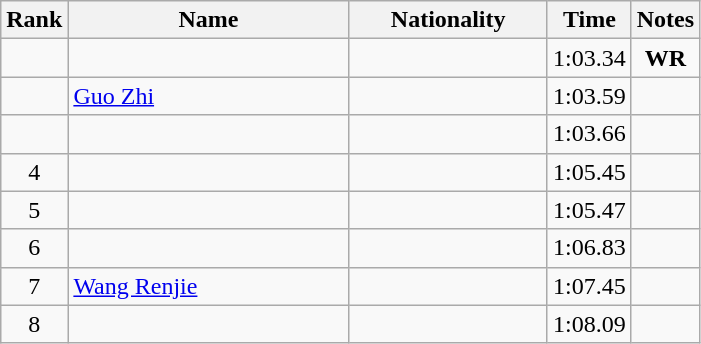<table class="wikitable sortable" style="text-align:center">
<tr>
<th>Rank</th>
<th style="width:180px">Name</th>
<th style="width:125px">Nationality</th>
<th>Time</th>
<th>Notes</th>
</tr>
<tr>
<td></td>
<td style="text-align:left;"></td>
<td style="text-align:left;"></td>
<td>1:03.34</td>
<td><strong>WR</strong></td>
</tr>
<tr>
<td></td>
<td style="text-align:left;"><a href='#'>Guo Zhi</a></td>
<td style="text-align:left;"></td>
<td>1:03.59</td>
<td></td>
</tr>
<tr>
<td></td>
<td style="text-align:left;"></td>
<td style="text-align:left;"></td>
<td>1:03.66</td>
<td></td>
</tr>
<tr>
<td>4</td>
<td style="text-align:left;"></td>
<td style="text-align:left;"></td>
<td>1:05.45</td>
<td></td>
</tr>
<tr>
<td>5</td>
<td style="text-align:left;"></td>
<td style="text-align:left;"></td>
<td>1:05.47</td>
<td></td>
</tr>
<tr>
<td>6</td>
<td style="text-align:left;"></td>
<td style="text-align:left;"></td>
<td>1:06.83</td>
<td></td>
</tr>
<tr>
<td>7</td>
<td style="text-align:left;"><a href='#'>Wang Renjie</a></td>
<td style="text-align:left;"></td>
<td>1:07.45</td>
<td></td>
</tr>
<tr>
<td>8</td>
<td style="text-align:left;"></td>
<td style="text-align:left;"></td>
<td>1:08.09</td>
<td></td>
</tr>
</table>
